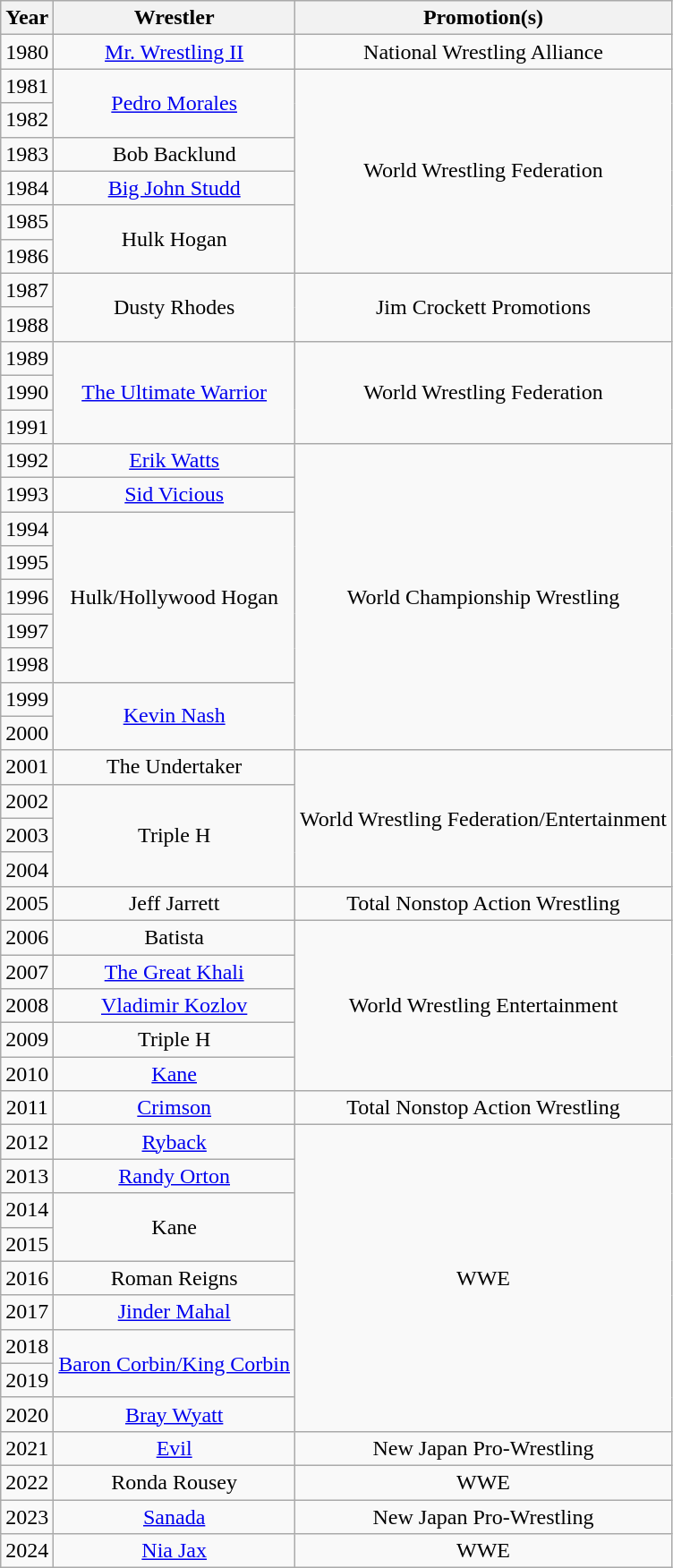<table class="wikitable sortable" style="text-align: center">
<tr>
<th>Year</th>
<th>Wrestler</th>
<th>Promotion(s)</th>
</tr>
<tr>
<td>1980</td>
<td><a href='#'>Mr. Wrestling II</a></td>
<td>National Wrestling Alliance</td>
</tr>
<tr>
<td>1981</td>
<td rowspan=2><a href='#'>Pedro Morales</a></td>
<td rowspan=6>World Wrestling Federation</td>
</tr>
<tr>
<td>1982</td>
</tr>
<tr>
<td>1983</td>
<td>Bob Backlund</td>
</tr>
<tr>
<td>1984</td>
<td><a href='#'>Big John Studd</a></td>
</tr>
<tr>
<td>1985</td>
<td rowspan=2>Hulk Hogan</td>
</tr>
<tr>
<td>1986</td>
</tr>
<tr>
<td>1987</td>
<td rowspan=2>Dusty Rhodes</td>
<td rowspan=2>Jim Crockett Promotions</td>
</tr>
<tr>
<td>1988</td>
</tr>
<tr>
<td>1989</td>
<td rowspan=3><a href='#'>The Ultimate Warrior</a></td>
<td rowspan=3>World Wrestling Federation</td>
</tr>
<tr>
<td>1990</td>
</tr>
<tr>
<td>1991</td>
</tr>
<tr>
<td>1992</td>
<td><a href='#'>Erik Watts</a></td>
<td rowspan=9>World Championship Wrestling</td>
</tr>
<tr>
<td>1993</td>
<td><a href='#'>Sid Vicious</a></td>
</tr>
<tr>
<td>1994</td>
<td rowspan=5>Hulk/Hollywood Hogan</td>
</tr>
<tr>
<td>1995</td>
</tr>
<tr>
<td>1996</td>
</tr>
<tr>
<td>1997</td>
</tr>
<tr>
<td>1998</td>
</tr>
<tr>
<td>1999</td>
<td rowspan=2><a href='#'>Kevin Nash</a></td>
</tr>
<tr>
<td>2000</td>
</tr>
<tr>
<td>2001</td>
<td>The Undertaker</td>
<td rowspan=4>World Wrestling Federation/Entertainment</td>
</tr>
<tr>
<td>2002</td>
<td rowspan=3>Triple H</td>
</tr>
<tr>
<td>2003</td>
</tr>
<tr>
<td>2004</td>
</tr>
<tr>
<td>2005</td>
<td>Jeff Jarrett</td>
<td>Total Nonstop Action Wrestling</td>
</tr>
<tr>
<td>2006</td>
<td>Batista</td>
<td rowspan=5>World Wrestling Entertainment</td>
</tr>
<tr>
<td>2007</td>
<td><a href='#'>The Great Khali</a></td>
</tr>
<tr>
<td>2008</td>
<td><a href='#'>Vladimir Kozlov</a></td>
</tr>
<tr>
<td>2009</td>
<td>Triple H</td>
</tr>
<tr>
<td>2010</td>
<td><a href='#'>Kane</a></td>
</tr>
<tr>
<td>2011</td>
<td><a href='#'>Crimson</a></td>
<td>Total Nonstop Action Wrestling</td>
</tr>
<tr>
<td>2012</td>
<td><a href='#'>Ryback</a></td>
<td rowspan="9">WWE</td>
</tr>
<tr>
<td>2013</td>
<td><a href='#'>Randy Orton</a></td>
</tr>
<tr>
<td>2014</td>
<td rowspan=2>Kane</td>
</tr>
<tr>
<td>2015</td>
</tr>
<tr>
<td>2016</td>
<td>Roman Reigns</td>
</tr>
<tr>
<td>2017</td>
<td><a href='#'>Jinder Mahal</a></td>
</tr>
<tr>
<td>2018</td>
<td rowspan=2><a href='#'>Baron Corbin/King Corbin</a></td>
</tr>
<tr>
<td>2019</td>
</tr>
<tr>
<td>2020</td>
<td><a href='#'>Bray Wyatt</a></td>
</tr>
<tr>
<td>2021</td>
<td><a href='#'>Evil</a></td>
<td>New Japan Pro-Wrestling</td>
</tr>
<tr>
<td>2022</td>
<td>Ronda Rousey</td>
<td>WWE</td>
</tr>
<tr>
<td>2023</td>
<td><a href='#'>Sanada</a></td>
<td>New Japan Pro-Wrestling</td>
</tr>
<tr>
<td>2024</td>
<td><a href='#'>Nia Jax</a></td>
<td>WWE</td>
</tr>
</table>
